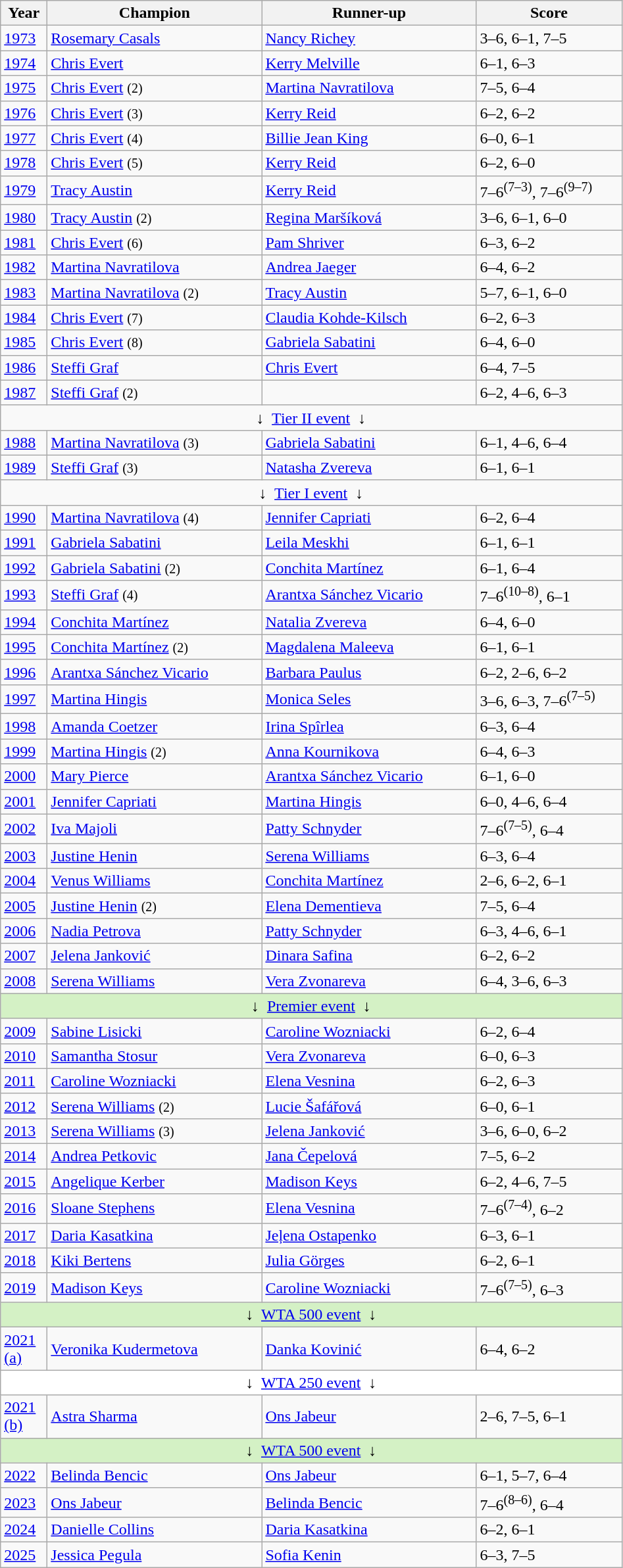<table class="wikitable">
<tr>
<th style="width:40px">Year</th>
<th style="width:210px">Champion</th>
<th style="width:210px">Runner-up</th>
<th style="width:140px" class="unsortable">Score</th>
</tr>
<tr>
<td><a href='#'>1973</a></td>
<td> <a href='#'>Rosemary Casals</a></td>
<td> <a href='#'>Nancy Richey</a></td>
<td>3–6, 6–1, 7–5</td>
</tr>
<tr>
<td><a href='#'>1974</a></td>
<td> <a href='#'>Chris Evert</a></td>
<td> <a href='#'>Kerry Melville</a></td>
<td>6–1, 6–3</td>
</tr>
<tr>
<td><a href='#'>1975</a></td>
<td> <a href='#'>Chris Evert</a> <small> (2) </small></td>
<td> <a href='#'>Martina Navratilova</a></td>
<td>7–5, 6–4</td>
</tr>
<tr>
<td><a href='#'>1976</a></td>
<td> <a href='#'>Chris Evert</a> <small> (3) </small></td>
<td> <a href='#'>Kerry Reid</a></td>
<td>6–2, 6–2</td>
</tr>
<tr>
<td><a href='#'>1977</a></td>
<td> <a href='#'>Chris Evert</a> <small> (4) </small></td>
<td> <a href='#'>Billie Jean King</a></td>
<td>6–0, 6–1</td>
</tr>
<tr>
<td><a href='#'>1978</a></td>
<td> <a href='#'>Chris Evert</a> <small> (5) </small></td>
<td> <a href='#'>Kerry Reid</a></td>
<td>6–2, 6–0</td>
</tr>
<tr>
<td><a href='#'>1979</a></td>
<td> <a href='#'>Tracy Austin</a></td>
<td> <a href='#'>Kerry Reid</a></td>
<td>7–6<sup>(7–3)</sup>, 7–6<sup>(9–7)</sup></td>
</tr>
<tr>
<td><a href='#'>1980</a></td>
<td> <a href='#'>Tracy Austin</a> <small> (2) </small></td>
<td> <a href='#'>Regina Maršíková</a></td>
<td>3–6, 6–1, 6–0</td>
</tr>
<tr>
<td><a href='#'>1981</a></td>
<td> <a href='#'>Chris Evert</a> <small> (6) </small></td>
<td> <a href='#'>Pam Shriver</a></td>
<td>6–3, 6–2</td>
</tr>
<tr>
<td><a href='#'>1982</a></td>
<td> <a href='#'>Martina Navratilova</a></td>
<td> <a href='#'>Andrea Jaeger</a></td>
<td>6–4, 6–2</td>
</tr>
<tr>
<td><a href='#'>1983</a></td>
<td> <a href='#'>Martina Navratilova</a> <small> (2) </small></td>
<td> <a href='#'>Tracy Austin</a></td>
<td>5–7, 6–1, 6–0</td>
</tr>
<tr>
<td><a href='#'>1984</a></td>
<td> <a href='#'>Chris Evert</a> <small> (7) </small></td>
<td> <a href='#'>Claudia Kohde-Kilsch</a></td>
<td>6–2, 6–3</td>
</tr>
<tr>
<td><a href='#'>1985</a></td>
<td> <a href='#'>Chris Evert</a> <small> (8) </small></td>
<td> <a href='#'>Gabriela Sabatini</a></td>
<td>6–4, 6–0</td>
</tr>
<tr>
<td><a href='#'>1986</a></td>
<td> <a href='#'>Steffi Graf</a></td>
<td> <a href='#'>Chris Evert</a></td>
<td>6–4, 7–5</td>
</tr>
<tr>
<td><a href='#'>1987</a></td>
<td> <a href='#'>Steffi Graf</a> <small> (2) </small></td>
<td></td>
<td>6–2, 4–6, 6–3</td>
</tr>
<tr>
<td colspan="4" align="center">↓  <a href='#'>Tier II event</a>  ↓</td>
</tr>
<tr>
<td><a href='#'>1988</a></td>
<td> <a href='#'>Martina Navratilova</a> <small> (3) </small></td>
<td> <a href='#'>Gabriela Sabatini</a></td>
<td>6–1, 4–6, 6–4</td>
</tr>
<tr>
<td><a href='#'>1989</a></td>
<td> <a href='#'>Steffi Graf</a> <small> (3) </small></td>
<td> <a href='#'>Natasha Zvereva</a></td>
<td>6–1, 6–1</td>
</tr>
<tr>
<td colspan="4" align="center">↓  <a href='#'>Tier I event</a>  ↓</td>
</tr>
<tr>
<td><a href='#'>1990</a></td>
<td> <a href='#'>Martina Navratilova</a> <small> (4) </small></td>
<td> <a href='#'>Jennifer Capriati</a></td>
<td>6–2, 6–4</td>
</tr>
<tr>
<td><a href='#'>1991</a></td>
<td> <a href='#'>Gabriela Sabatini</a></td>
<td> <a href='#'>Leila Meskhi</a></td>
<td>6–1, 6–1</td>
</tr>
<tr>
<td><a href='#'>1992</a></td>
<td> <a href='#'>Gabriela Sabatini</a> <small> (2) </small></td>
<td> <a href='#'>Conchita Martínez</a></td>
<td>6–1, 6–4</td>
</tr>
<tr>
<td><a href='#'>1993</a></td>
<td> <a href='#'>Steffi Graf</a> <small> (4) </small></td>
<td> <a href='#'>Arantxa Sánchez Vicario</a></td>
<td>7–6<sup>(10–8)</sup>, 6–1</td>
</tr>
<tr>
<td><a href='#'>1994</a></td>
<td> <a href='#'>Conchita Martínez</a></td>
<td> <a href='#'>Natalia Zvereva</a></td>
<td>6–4, 6–0</td>
</tr>
<tr>
<td><a href='#'>1995</a></td>
<td> <a href='#'>Conchita Martínez</a> <small> (2) </small></td>
<td> <a href='#'>Magdalena Maleeva</a></td>
<td>6–1, 6–1</td>
</tr>
<tr>
<td><a href='#'>1996</a></td>
<td> <a href='#'>Arantxa Sánchez Vicario</a></td>
<td> <a href='#'>Barbara Paulus</a></td>
<td>6–2, 2–6, 6–2</td>
</tr>
<tr>
<td><a href='#'>1997</a></td>
<td> <a href='#'>Martina Hingis</a></td>
<td> <a href='#'>Monica Seles</a></td>
<td>3–6, 6–3, 7–6<sup>(7–5)</sup></td>
</tr>
<tr>
<td><a href='#'>1998</a></td>
<td> <a href='#'>Amanda Coetzer</a></td>
<td> <a href='#'>Irina Spîrlea</a></td>
<td>6–3, 6–4</td>
</tr>
<tr>
<td><a href='#'>1999</a></td>
<td> <a href='#'>Martina Hingis</a> <small> (2) </small></td>
<td> <a href='#'>Anna Kournikova</a></td>
<td>6–4, 6–3</td>
</tr>
<tr>
<td><a href='#'>2000</a></td>
<td> <a href='#'>Mary Pierce</a></td>
<td> <a href='#'>Arantxa Sánchez Vicario</a></td>
<td>6–1, 6–0</td>
</tr>
<tr>
<td><a href='#'>2001</a></td>
<td> <a href='#'>Jennifer Capriati</a></td>
<td> <a href='#'>Martina Hingis</a></td>
<td>6–0, 4–6, 6–4</td>
</tr>
<tr>
<td><a href='#'>2002</a></td>
<td> <a href='#'>Iva Majoli</a></td>
<td> <a href='#'>Patty Schnyder</a></td>
<td>7–6<sup>(7–5)</sup>, 6–4</td>
</tr>
<tr>
<td><a href='#'>2003</a></td>
<td> <a href='#'>Justine Henin</a></td>
<td> <a href='#'>Serena Williams</a></td>
<td>6–3, 6–4</td>
</tr>
<tr>
<td><a href='#'>2004</a></td>
<td> <a href='#'>Venus Williams</a></td>
<td> <a href='#'>Conchita Martínez</a></td>
<td>2–6, 6–2, 6–1</td>
</tr>
<tr>
<td><a href='#'>2005</a></td>
<td> <a href='#'>Justine Henin</a> <small> (2) </small></td>
<td> <a href='#'>Elena Dementieva</a></td>
<td>7–5, 6–4</td>
</tr>
<tr>
<td><a href='#'>2006</a></td>
<td> <a href='#'>Nadia Petrova</a></td>
<td> <a href='#'>Patty Schnyder</a></td>
<td>6–3, 4–6, 6–1</td>
</tr>
<tr>
<td><a href='#'>2007</a></td>
<td> <a href='#'>Jelena Janković</a></td>
<td> <a href='#'>Dinara Safina</a></td>
<td>6–2, 6–2</td>
</tr>
<tr>
<td><a href='#'>2008</a></td>
<td> <a href='#'>Serena Williams</a></td>
<td> <a href='#'>Vera Zvonareva</a></td>
<td>6–4, 3–6, 6–3</td>
</tr>
<tr>
<td colspan="4" style=background:#D4F1C5 align="center">↓  <a href='#'>Premier event</a>  ↓</td>
</tr>
<tr>
<td><a href='#'>2009</a></td>
<td> <a href='#'>Sabine Lisicki</a></td>
<td> <a href='#'>Caroline Wozniacki</a></td>
<td>6–2, 6–4</td>
</tr>
<tr>
<td><a href='#'>2010</a></td>
<td> <a href='#'>Samantha Stosur</a></td>
<td> <a href='#'>Vera Zvonareva</a></td>
<td>6–0, 6–3</td>
</tr>
<tr>
<td><a href='#'>2011</a></td>
<td> <a href='#'>Caroline Wozniacki</a></td>
<td> <a href='#'>Elena Vesnina</a></td>
<td>6–2, 6–3</td>
</tr>
<tr>
<td><a href='#'>2012</a></td>
<td> <a href='#'>Serena Williams</a> <small> (2) </small></td>
<td> <a href='#'>Lucie Šafářová</a></td>
<td>6–0, 6–1</td>
</tr>
<tr>
<td><a href='#'>2013</a></td>
<td> <a href='#'>Serena Williams</a> <small> (3) </small></td>
<td> <a href='#'>Jelena Janković</a></td>
<td>3–6, 6–0, 6–2</td>
</tr>
<tr>
<td><a href='#'>2014</a></td>
<td> <a href='#'>Andrea Petkovic</a></td>
<td> <a href='#'>Jana Čepelová</a></td>
<td>7–5, 6–2</td>
</tr>
<tr>
<td><a href='#'>2015</a></td>
<td> <a href='#'>Angelique Kerber</a></td>
<td> <a href='#'>Madison Keys</a></td>
<td>6–2, 4–6, 7–5</td>
</tr>
<tr>
<td><a href='#'>2016</a></td>
<td> <a href='#'>Sloane Stephens</a></td>
<td> <a href='#'>Elena Vesnina</a></td>
<td>7–6<sup>(7–4)</sup>, 6–2</td>
</tr>
<tr>
<td><a href='#'>2017</a></td>
<td> <a href='#'>Daria Kasatkina</a></td>
<td> <a href='#'>Jeļena Ostapenko</a></td>
<td>6–3, 6–1</td>
</tr>
<tr>
<td><a href='#'>2018</a></td>
<td> <a href='#'>Kiki Bertens</a></td>
<td> <a href='#'>Julia Görges</a></td>
<td>6–2, 6–1</td>
</tr>
<tr>
<td><a href='#'>2019</a></td>
<td> <a href='#'>Madison Keys</a></td>
<td> <a href='#'>Caroline Wozniacki</a></td>
<td>7–6<sup>(7–5)</sup>, 6–3</td>
</tr>
<tr>
<td colspan="4" style=background:#D4F1C5 align="center">↓  <a href='#'>WTA 500 event</a>  ↓</td>
</tr>
<tr>
<td><a href='#'>2021 (a)</a></td>
<td> <a href='#'>Veronika Kudermetova</a></td>
<td> <a href='#'>Danka Kovinić</a></td>
<td>6–4, 6–2</td>
</tr>
<tr>
<td colspan="4" style=background:#FFF align="center">↓  <a href='#'>WTA 250 event</a>  ↓</td>
</tr>
<tr>
<td><a href='#'>2021 (b)</a></td>
<td> <a href='#'>Astra Sharma</a></td>
<td> <a href='#'>Ons Jabeur</a></td>
<td>2–6, 7–5, 6–1</td>
</tr>
<tr>
<td colspan="4" style=background:#D4F1C5 align="center">↓  <a href='#'>WTA 500 event</a>  ↓</td>
</tr>
<tr>
<td><a href='#'>2022</a></td>
<td> <a href='#'>Belinda Bencic</a></td>
<td> <a href='#'>Ons Jabeur</a></td>
<td>6–1, 5–7, 6–4</td>
</tr>
<tr>
<td><a href='#'>2023</a></td>
<td> <a href='#'>Ons Jabeur</a></td>
<td> <a href='#'>Belinda Bencic</a></td>
<td>7–6<sup>(8–6)</sup>, 6–4</td>
</tr>
<tr>
<td><a href='#'>2024</a></td>
<td> <a href='#'>Danielle Collins</a></td>
<td> <a href='#'>Daria Kasatkina</a></td>
<td>6–2, 6–1</td>
</tr>
<tr>
<td><a href='#'>2025</a></td>
<td> <a href='#'>Jessica Pegula</a></td>
<td> <a href='#'>Sofia Kenin</a></td>
<td>6–3, 7–5</td>
</tr>
</table>
